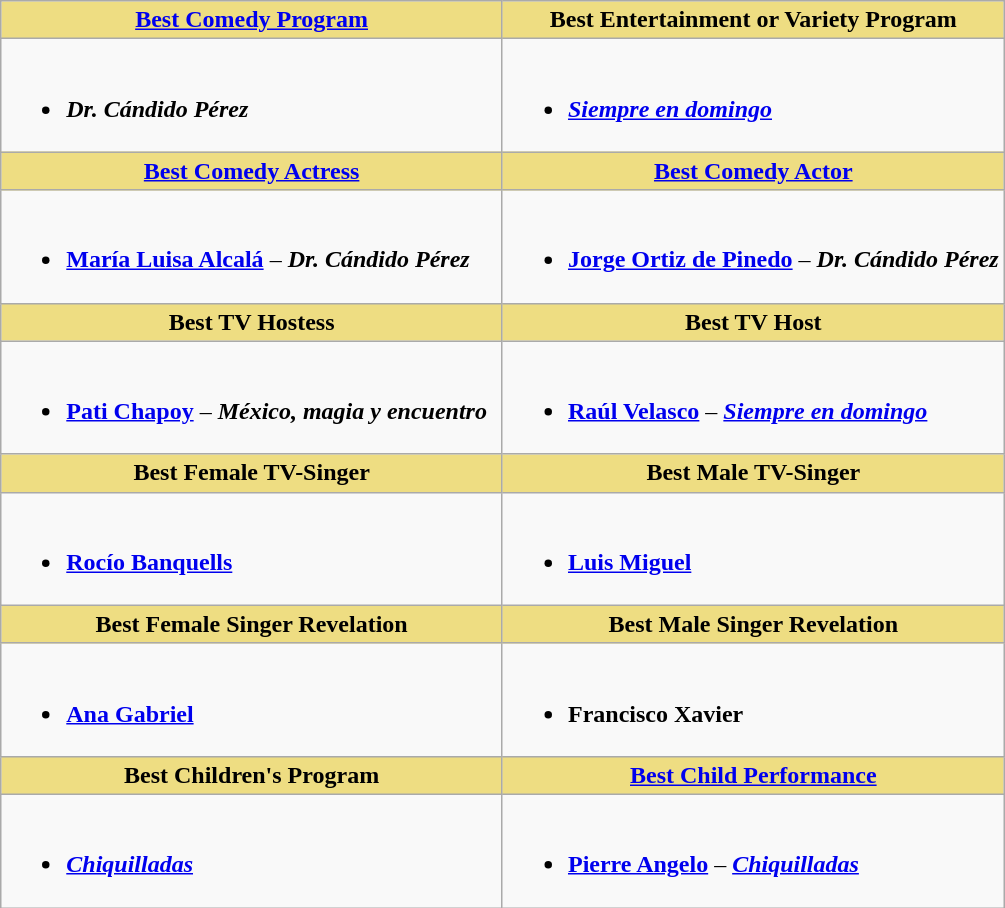<table class="wikitable">
<tr>
<th style="background:#EEDD82; width:50%"><a href='#'>Best Comedy Program</a></th>
<th style="background:#EEDD82; width:50%">Best Entertainment or Variety Program</th>
</tr>
<tr>
<td valign="top"><br><ul><li><strong><em>Dr. Cándido Pérez</em></strong></li></ul></td>
<td valign="top"><br><ul><li><strong><em><a href='#'>Siempre en domingo</a></em></strong></li></ul></td>
</tr>
<tr>
<th style="background:#EEDD82; width:50%"><a href='#'>Best Comedy Actress</a></th>
<th style="background:#EEDD82; width:50%"><a href='#'>Best Comedy Actor</a></th>
</tr>
<tr>
<td valign="top"><br><ul><li><strong><a href='#'>María Luisa Alcalá</a></strong> – <strong><em>Dr. Cándido Pérez</em></strong></li></ul></td>
<td valign="top"><br><ul><li><strong><a href='#'>Jorge Ortiz de Pinedo</a></strong> – <strong><em>Dr. Cándido Pérez</em></strong></li></ul></td>
</tr>
<tr>
<th style="background:#EEDD82; width:50%">Best TV Hostess</th>
<th style="background:#EEDD82; width:50%">Best TV Host</th>
</tr>
<tr>
<td valign="top"><br><ul><li><strong><a href='#'>Pati Chapoy</a></strong> – <strong><em>México, magia y encuentro</em></strong></li></ul></td>
<td valign="top"><br><ul><li><strong><a href='#'>Raúl Velasco</a></strong> – <strong><em><a href='#'>Siempre en domingo</a></em></strong></li></ul></td>
</tr>
<tr>
<th style="background:#EEDD82; width:50%">Best Female TV-Singer</th>
<th style="background:#EEDD82; width:50%">Best Male TV-Singer</th>
</tr>
<tr>
<td valign="top"><br><ul><li><strong><a href='#'>Rocío Banquells</a></strong></li></ul></td>
<td valign="top"><br><ul><li><strong><a href='#'>Luis Miguel</a></strong></li></ul></td>
</tr>
<tr>
<th style="background:#EEDD82; width:50%">Best Female Singer Revelation</th>
<th style="background:#EEDD82; width:50%">Best Male Singer Revelation</th>
</tr>
<tr>
<td valign="top"><br><ul><li><strong><a href='#'>Ana Gabriel</a></strong></li></ul></td>
<td valign="top"><br><ul><li><strong>Francisco Xavier</strong></li></ul></td>
</tr>
<tr>
<th style="background:#EEDD82; width:50%">Best Children's Program</th>
<th style="background:#EEDD82; width:50%"><a href='#'>Best Child Performance</a></th>
</tr>
<tr>
<td valign="top"><br><ul><li><strong><em><a href='#'>Chiquilladas</a></em></strong></li></ul></td>
<td valign="top"><br><ul><li><strong><a href='#'>Pierre Angelo</a></strong> – <strong><em><a href='#'>Chiquilladas</a></em></strong></li></ul></td>
</tr>
</table>
